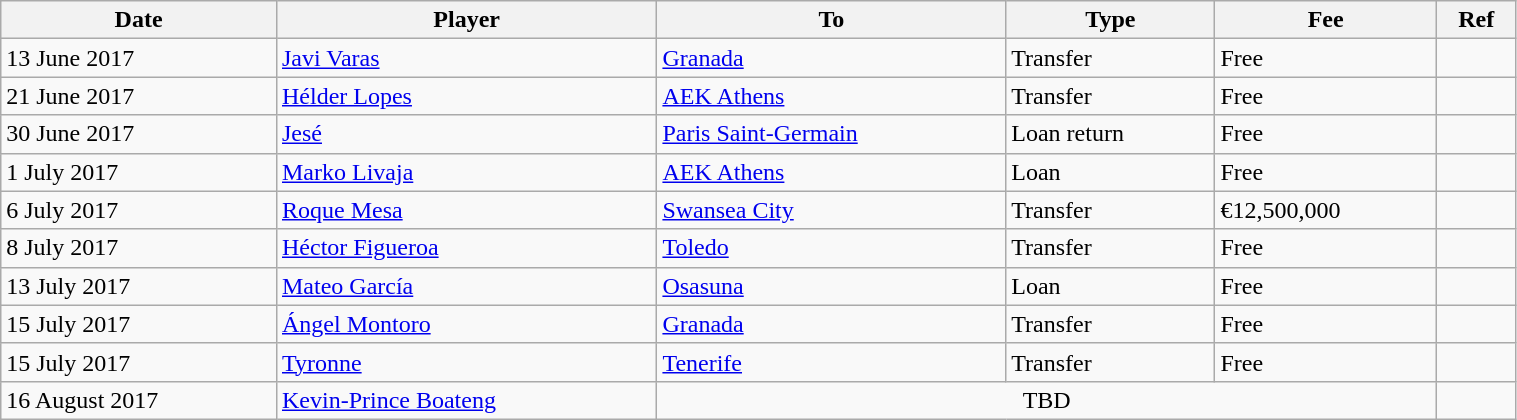<table class="wikitable" style="width:80%;">
<tr>
<th>Date</th>
<th>Player</th>
<th>To</th>
<th>Type</th>
<th>Fee</th>
<th>Ref</th>
</tr>
<tr>
<td>13 June 2017</td>
<td> <a href='#'>Javi Varas</a></td>
<td> <a href='#'>Granada</a></td>
<td>Transfer</td>
<td>Free</td>
<td></td>
</tr>
<tr>
<td>21 June 2017</td>
<td> <a href='#'>Hélder Lopes</a></td>
<td> <a href='#'>AEK Athens</a></td>
<td>Transfer</td>
<td>Free</td>
<td></td>
</tr>
<tr>
<td>30 June 2017</td>
<td> <a href='#'>Jesé</a></td>
<td> <a href='#'>Paris Saint-Germain</a></td>
<td>Loan return</td>
<td>Free</td>
<td></td>
</tr>
<tr>
<td>1 July 2017</td>
<td> <a href='#'>Marko Livaja</a></td>
<td> <a href='#'>AEK Athens</a></td>
<td>Loan</td>
<td>Free</td>
<td></td>
</tr>
<tr>
<td>6 July 2017</td>
<td> <a href='#'>Roque Mesa</a></td>
<td> <a href='#'>Swansea City</a></td>
<td>Transfer</td>
<td>€12,500,000</td>
<td></td>
</tr>
<tr>
<td>8 July 2017</td>
<td> <a href='#'>Héctor Figueroa</a></td>
<td> <a href='#'>Toledo</a></td>
<td>Transfer</td>
<td>Free</td>
<td></td>
</tr>
<tr>
<td>13 July 2017</td>
<td> <a href='#'>Mateo García</a></td>
<td> <a href='#'>Osasuna</a></td>
<td>Loan</td>
<td>Free</td>
<td></td>
</tr>
<tr>
<td>15 July 2017</td>
<td> <a href='#'>Ángel Montoro</a></td>
<td> <a href='#'>Granada</a></td>
<td>Transfer</td>
<td>Free</td>
<td></td>
</tr>
<tr>
<td>15 July 2017</td>
<td> <a href='#'>Tyronne</a></td>
<td> <a href='#'>Tenerife</a></td>
<td>Transfer</td>
<td>Free</td>
<td></td>
</tr>
<tr>
<td>16 August 2017</td>
<td> <a href='#'>Kevin-Prince Boateng</a></td>
<td colspan=3 align=center>TBD</td>
<td></td>
</tr>
</table>
